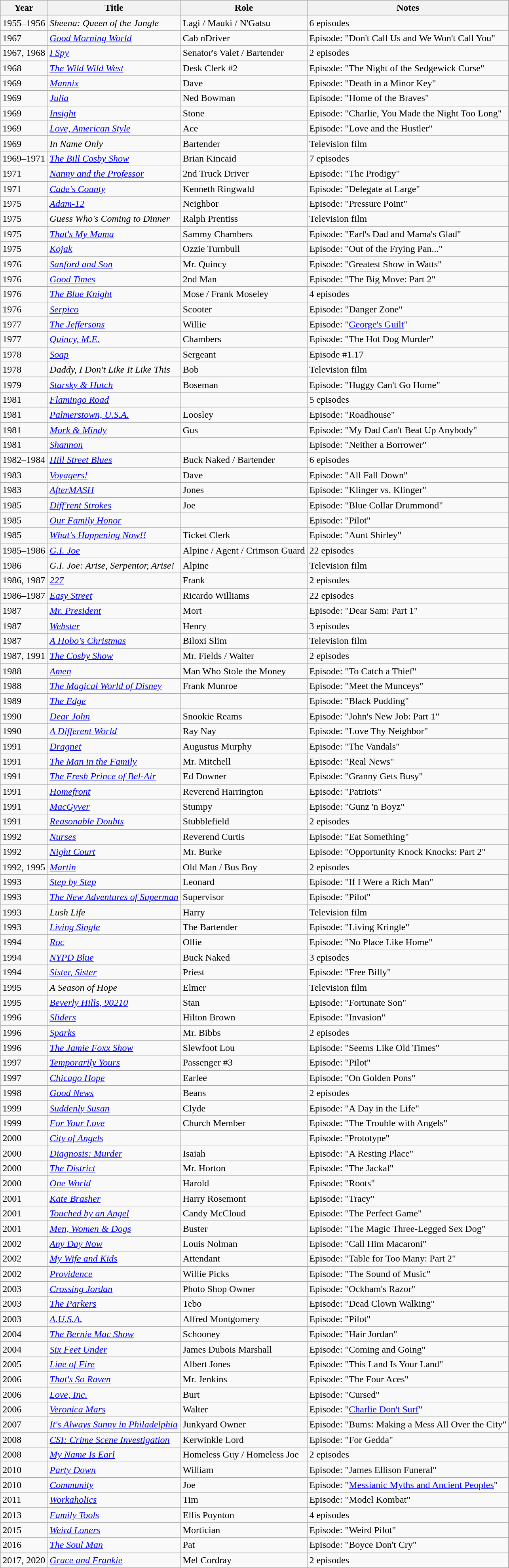<table class="wikitable sortable">
<tr>
<th>Year</th>
<th>Title</th>
<th>Role</th>
<th>Notes</th>
</tr>
<tr>
<td>1955–1956</td>
<td><em>Sheena: Queen of the Jungle</em></td>
<td>Lagi / Mauki / N'Gatsu</td>
<td>6 episodes</td>
</tr>
<tr>
<td>1967</td>
<td><a href='#'><em>Good Morning World</em></a></td>
<td>Cab nDriver</td>
<td>Episode: "Don't Call Us and We Won't Call You"</td>
</tr>
<tr>
<td>1967, 1968</td>
<td><a href='#'><em>I Spy</em></a></td>
<td>Senator's Valet / Bartender</td>
<td>2 episodes</td>
</tr>
<tr>
<td>1968</td>
<td><em><a href='#'>The Wild Wild West</a></em></td>
<td>Desk Clerk #2</td>
<td>Episode: "The Night of the Sedgewick Curse"</td>
</tr>
<tr>
<td>1969</td>
<td><em><a href='#'>Mannix</a></em></td>
<td>Dave</td>
<td>Episode: "Death in a Minor Key"</td>
</tr>
<tr>
<td>1969</td>
<td><a href='#'><em>Julia</em></a></td>
<td>Ned Bowman</td>
<td>Episode: "Home of the Braves"</td>
</tr>
<tr>
<td>1969</td>
<td><a href='#'><em>Insight</em></a></td>
<td>Stone</td>
<td>Episode: "Charlie, You Made the Night Too Long"</td>
</tr>
<tr>
<td>1969</td>
<td><em><a href='#'>Love, American Style</a></em></td>
<td>Ace</td>
<td>Episode: "Love and the Hustler"</td>
</tr>
<tr>
<td>1969</td>
<td><em>In Name Only</em></td>
<td>Bartender</td>
<td>Television film</td>
</tr>
<tr>
<td>1969–1971</td>
<td><em><a href='#'>The Bill Cosby Show</a></em></td>
<td>Brian Kincaid</td>
<td>7 episodes</td>
</tr>
<tr>
<td>1971</td>
<td><em><a href='#'>Nanny and the Professor</a></em></td>
<td>2nd Truck Driver</td>
<td>Episode: "The Prodigy"</td>
</tr>
<tr>
<td>1971</td>
<td><em><a href='#'>Cade's County</a></em></td>
<td>Kenneth Ringwald</td>
<td>Episode: "Delegate at Large"</td>
</tr>
<tr>
<td>1975</td>
<td><em><a href='#'>Adam-12</a></em></td>
<td>Neighbor</td>
<td>Episode: "Pressure Point"</td>
</tr>
<tr>
<td>1975</td>
<td><em>Guess Who's Coming to Dinner</em></td>
<td>Ralph Prentiss</td>
<td>Television film</td>
</tr>
<tr>
<td>1975</td>
<td><em><a href='#'>That's My Mama</a></em></td>
<td>Sammy Chambers</td>
<td>Episode: "Earl's Dad and Mama's Glad"</td>
</tr>
<tr>
<td>1975</td>
<td><em><a href='#'>Kojak</a></em></td>
<td>Ozzie Turnbull</td>
<td>Episode: "Out of the Frying Pan..."</td>
</tr>
<tr>
<td>1976</td>
<td><em><a href='#'>Sanford and Son</a></em></td>
<td>Mr. Quincy</td>
<td>Episode: "Greatest Show in Watts"</td>
</tr>
<tr>
<td>1976</td>
<td><em><a href='#'>Good Times</a></em></td>
<td>2nd Man</td>
<td>Episode: "The Big Move: Part 2"</td>
</tr>
<tr>
<td>1976</td>
<td><a href='#'><em>The Blue Knight</em></a></td>
<td>Mose / Frank Moseley</td>
<td>4 episodes</td>
</tr>
<tr>
<td>1976</td>
<td><a href='#'><em>Serpico</em></a></td>
<td>Scooter</td>
<td>Episode: "Danger Zone"</td>
</tr>
<tr>
<td>1977</td>
<td><em><a href='#'>The Jeffersons</a></em></td>
<td>Willie</td>
<td>Episode: "<a href='#'>George's Guilt</a>"</td>
</tr>
<tr>
<td>1977</td>
<td><em><a href='#'>Quincy, M.E.</a></em></td>
<td>Chambers</td>
<td>Episode: "The Hot Dog Murder"</td>
</tr>
<tr>
<td>1978</td>
<td><a href='#'><em>Soap</em></a></td>
<td>Sergeant</td>
<td>Episode #1.17</td>
</tr>
<tr>
<td>1978</td>
<td><em>Daddy, I Don't Like It Like This</em></td>
<td>Bob</td>
<td>Television film</td>
</tr>
<tr>
<td>1979</td>
<td><em><a href='#'>Starsky & Hutch</a></em></td>
<td>Boseman</td>
<td>Episode: "Huggy Can't Go Home"</td>
</tr>
<tr>
<td>1981</td>
<td><a href='#'><em>Flamingo Road</em></a></td>
<td></td>
<td>5 episodes</td>
</tr>
<tr>
<td>1981</td>
<td><em><a href='#'>Palmerstown, U.S.A.</a></em></td>
<td>Loosley</td>
<td>Episode: "Roadhouse"</td>
</tr>
<tr>
<td>1981</td>
<td><em><a href='#'>Mork & Mindy</a></em></td>
<td>Gus</td>
<td>Episode: "My Dad Can't Beat Up Anybody"</td>
</tr>
<tr>
<td>1981</td>
<td><a href='#'><em>Shannon</em></a></td>
<td></td>
<td>Episode: "Neither a Borrower"</td>
</tr>
<tr>
<td>1982–1984</td>
<td><em><a href='#'>Hill Street Blues</a></em></td>
<td>Buck Naked / Bartender</td>
<td>6 episodes</td>
</tr>
<tr>
<td>1983</td>
<td><em><a href='#'>Voyagers!</a></em></td>
<td>Dave</td>
<td>Episode: "All Fall Down"</td>
</tr>
<tr>
<td>1983</td>
<td><em><a href='#'>AfterMASH</a></em></td>
<td>Jones</td>
<td>Episode: "Klinger vs. Klinger"</td>
</tr>
<tr>
<td>1985</td>
<td><em><a href='#'>Diff'rent Strokes</a></em></td>
<td>Joe</td>
<td>Episode: "Blue Collar Drummond"</td>
</tr>
<tr>
<td>1985</td>
<td><em><a href='#'>Our Family Honor</a></em></td>
<td></td>
<td>Episode: "Pilot"</td>
</tr>
<tr>
<td>1985</td>
<td><em><a href='#'>What's Happening Now!!</a></em></td>
<td>Ticket Clerk</td>
<td>Episode: "Aunt Shirley"</td>
</tr>
<tr>
<td>1985–1986</td>
<td><a href='#'><em>G.I. Joe</em></a></td>
<td>Alpine / Agent / Crimson Guard</td>
<td>22 episodes</td>
</tr>
<tr>
<td>1986</td>
<td><em>G.I. Joe: Arise, Serpentor, Arise!</em></td>
<td>Alpine</td>
<td>Television film</td>
</tr>
<tr>
<td>1986, 1987</td>
<td><a href='#'><em>227</em></a></td>
<td>Frank</td>
<td>2 episodes</td>
</tr>
<tr>
<td>1986–1987</td>
<td><a href='#'><em>Easy Street</em></a></td>
<td>Ricardo Williams</td>
<td>22 episodes</td>
</tr>
<tr>
<td>1987</td>
<td><a href='#'><em>Mr. President</em></a></td>
<td>Mort</td>
<td>Episode: "Dear Sam: Part 1"</td>
</tr>
<tr>
<td>1987</td>
<td><a href='#'><em>Webster</em></a></td>
<td>Henry</td>
<td>3 episodes</td>
</tr>
<tr>
<td>1987</td>
<td><em><a href='#'>A Hobo's Christmas</a></em></td>
<td>Biloxi Slim</td>
<td>Television film</td>
</tr>
<tr>
<td>1987, 1991</td>
<td><em><a href='#'>The Cosby Show</a></em></td>
<td>Mr. Fields / Waiter</td>
<td>2 episodes</td>
</tr>
<tr>
<td>1988</td>
<td><a href='#'><em>Amen</em></a></td>
<td>Man Who Stole the Money</td>
<td>Episode: "To Catch a Thief"</td>
</tr>
<tr>
<td>1988</td>
<td><em><a href='#'>The Magical World of Disney</a></em></td>
<td>Frank Munroe</td>
<td>Episode: "Meet the Munceys"</td>
</tr>
<tr>
<td>1989</td>
<td><a href='#'><em>The Edge</em></a></td>
<td></td>
<td>Episode: "Black Pudding"</td>
</tr>
<tr>
<td>1990</td>
<td><a href='#'><em>Dear John</em></a></td>
<td>Snookie Reams</td>
<td>Episode: "John's New Job: Part 1"</td>
</tr>
<tr>
<td>1990</td>
<td><em><a href='#'>A Different World</a></em></td>
<td>Ray Nay</td>
<td>Episode: "Love Thy Neighbor"</td>
</tr>
<tr>
<td>1991</td>
<td><a href='#'><em>Dragnet</em></a></td>
<td>Augustus Murphy</td>
<td>Episode: "The Vandals"</td>
</tr>
<tr>
<td>1991</td>
<td><em><a href='#'>The Man in the Family</a></em></td>
<td>Mr. Mitchell</td>
<td>Episode: "Real News"</td>
</tr>
<tr>
<td>1991</td>
<td><em><a href='#'>The Fresh Prince of Bel-Air</a></em></td>
<td>Ed Downer</td>
<td>Episode: "Granny Gets Busy"</td>
</tr>
<tr>
<td>1991</td>
<td><a href='#'><em>Homefront</em></a></td>
<td>Reverend Harrington</td>
<td>Episode: "Patriots"</td>
</tr>
<tr>
<td>1991</td>
<td><a href='#'><em>MacGyver</em></a></td>
<td>Stumpy</td>
<td>Episode: "Gunz 'n Boyz"</td>
</tr>
<tr>
<td>1991</td>
<td><em><a href='#'>Reasonable Doubts</a></em></td>
<td>Stubblefield</td>
<td>2 episodes</td>
</tr>
<tr>
<td>1992</td>
<td><a href='#'><em>Nurses</em></a></td>
<td>Reverend Curtis</td>
<td>Episode: "Eat Something"</td>
</tr>
<tr>
<td>1992</td>
<td><em><a href='#'>Night Court</a></em></td>
<td>Mr. Burke</td>
<td>Episode: "Opportunity Knock Knocks: Part 2"</td>
</tr>
<tr>
<td>1992, 1995</td>
<td><a href='#'><em>Martin</em></a></td>
<td>Old Man / Bus Boy</td>
<td>2 episodes</td>
</tr>
<tr>
<td>1993</td>
<td><a href='#'><em>Step by Step</em></a></td>
<td>Leonard</td>
<td>Episode: "If I Were a Rich Man"</td>
</tr>
<tr>
<td>1993</td>
<td><a href='#'><em>The New Adventures of Superman</em></a></td>
<td>Supervisor</td>
<td>Episode: "Pilot"</td>
</tr>
<tr>
<td>1993</td>
<td><em>Lush Life</em></td>
<td>Harry</td>
<td>Television film</td>
</tr>
<tr>
<td>1993</td>
<td><em><a href='#'>Living Single</a></em></td>
<td>The Bartender</td>
<td>Episode: "Living Kringle"</td>
</tr>
<tr>
<td>1994</td>
<td><a href='#'><em>Roc</em></a></td>
<td>Ollie</td>
<td>Episode: "No Place Like Home"</td>
</tr>
<tr>
<td>1994</td>
<td><em><a href='#'>NYPD Blue</a></em></td>
<td>Buck Naked</td>
<td>3 episodes</td>
</tr>
<tr>
<td>1994</td>
<td><a href='#'><em>Sister, Sister</em></a></td>
<td>Priest</td>
<td>Episode: "Free Billy"</td>
</tr>
<tr>
<td>1995</td>
<td><em>A Season of Hope</em></td>
<td>Elmer</td>
<td>Television film</td>
</tr>
<tr>
<td>1995</td>
<td><em><a href='#'>Beverly Hills, 90210</a></em></td>
<td>Stan</td>
<td>Episode: "Fortunate Son"</td>
</tr>
<tr>
<td>1996</td>
<td><em><a href='#'>Sliders</a></em></td>
<td>Hilton Brown</td>
<td>Episode: "Invasion"</td>
</tr>
<tr>
<td>1996</td>
<td><a href='#'><em>Sparks</em></a></td>
<td>Mr. Bibbs</td>
<td>2 episodes</td>
</tr>
<tr>
<td>1996</td>
<td><em><a href='#'>The Jamie Foxx Show</a></em></td>
<td>Slewfoot Lou</td>
<td>Episode: "Seems Like Old Times"</td>
</tr>
<tr>
<td>1997</td>
<td><em><a href='#'>Temporarily Yours</a></em></td>
<td>Passenger #3</td>
<td>Episode: "Pilot"</td>
</tr>
<tr>
<td>1997</td>
<td><em><a href='#'>Chicago Hope</a></em></td>
<td>Earlee</td>
<td>Episode: "On Golden Pons"</td>
</tr>
<tr>
<td>1998</td>
<td><a href='#'><em>Good News</em></a></td>
<td>Beans</td>
<td>2 episodes</td>
</tr>
<tr>
<td>1999</td>
<td><em><a href='#'>Suddenly Susan</a></em></td>
<td>Clyde</td>
<td>Episode: "A Day in the Life"</td>
</tr>
<tr>
<td>1999</td>
<td><a href='#'><em>For Your Love</em></a></td>
<td>Church Member</td>
<td>Episode: "The Trouble with Angels"</td>
</tr>
<tr>
<td>2000</td>
<td><a href='#'><em>City of Angels</em></a></td>
<td></td>
<td>Episode: "Prototype"</td>
</tr>
<tr>
<td>2000</td>
<td><em><a href='#'>Diagnosis: Murder</a></em></td>
<td>Isaiah</td>
<td>Episode: "A Resting Place"</td>
</tr>
<tr>
<td>2000</td>
<td><em><a href='#'>The District</a></em></td>
<td>Mr. Horton</td>
<td>Episode: "The Jackal"</td>
</tr>
<tr>
<td>2000</td>
<td><em><a href='#'>One World</a></em></td>
<td>Harold</td>
<td>Episode: "Roots"</td>
</tr>
<tr>
<td>2001</td>
<td><em><a href='#'>Kate Brasher</a></em></td>
<td>Harry Rosemont</td>
<td>Episode: "Tracy"</td>
</tr>
<tr>
<td>2001</td>
<td><em><a href='#'>Touched by an Angel</a></em></td>
<td>Candy McCloud</td>
<td>Episode: "The Perfect Game"</td>
</tr>
<tr>
<td>2001</td>
<td><em><a href='#'>Men, Women & Dogs</a></em></td>
<td>Buster</td>
<td>Episode: "The Magic Three-Legged Sex Dog"</td>
</tr>
<tr>
<td>2002</td>
<td><a href='#'><em>Any Day Now</em></a></td>
<td>Louis Nolman</td>
<td>Episode: "Call Him Macaroni"</td>
</tr>
<tr>
<td>2002</td>
<td><em><a href='#'>My Wife and Kids</a></em></td>
<td>Attendant</td>
<td>Episode: "Table for Too Many: Part 2"</td>
</tr>
<tr>
<td>2002</td>
<td><a href='#'><em>Providence</em></a></td>
<td>Willie Picks</td>
<td>Episode: "The Sound of Music"</td>
</tr>
<tr>
<td>2003</td>
<td><em><a href='#'>Crossing Jordan</a></em></td>
<td>Photo Shop Owner</td>
<td>Episode: "Ockham's Razor"</td>
</tr>
<tr>
<td>2003</td>
<td><em><a href='#'>The Parkers</a></em></td>
<td>Tebo</td>
<td>Episode: "Dead Clown Walking"</td>
</tr>
<tr>
<td>2003</td>
<td><em><a href='#'>A.U.S.A.</a></em></td>
<td>Alfred Montgomery</td>
<td>Episode: "Pilot"</td>
</tr>
<tr>
<td>2004</td>
<td><em><a href='#'>The Bernie Mac Show</a></em></td>
<td>Schooney</td>
<td>Episode: "Hair Jordan"</td>
</tr>
<tr>
<td>2004</td>
<td><a href='#'><em>Six Feet Under</em></a></td>
<td>James Dubois Marshall</td>
<td>Episode: "Coming and Going"</td>
</tr>
<tr>
<td>2005</td>
<td><a href='#'><em>Line of Fire</em></a></td>
<td>Albert Jones</td>
<td>Episode: "This Land Is Your Land"</td>
</tr>
<tr>
<td>2006</td>
<td><em><a href='#'>That's So Raven</a></em></td>
<td>Mr. Jenkins</td>
<td>Episode: "The Four Aces"</td>
</tr>
<tr>
<td>2006</td>
<td><a href='#'><em>Love, Inc.</em></a></td>
<td>Burt</td>
<td>Episode: "Cursed"</td>
</tr>
<tr>
<td>2006</td>
<td><em><a href='#'>Veronica Mars</a></em></td>
<td>Walter</td>
<td>Episode: "<a href='#'>Charlie Don't Surf</a>"</td>
</tr>
<tr>
<td>2007</td>
<td><em><a href='#'>It's Always Sunny in Philadelphia</a></em></td>
<td>Junkyard Owner</td>
<td>Episode: "Bums: Making a Mess All Over the City"</td>
</tr>
<tr>
<td>2008</td>
<td><em><a href='#'>CSI: Crime Scene Investigation</a></em></td>
<td>Kerwinkle Lord</td>
<td>Episode: "For Gedda"</td>
</tr>
<tr>
<td>2008</td>
<td><em><a href='#'>My Name Is Earl</a></em></td>
<td>Homeless Guy / Homeless Joe</td>
<td>2 episodes</td>
</tr>
<tr>
<td>2010</td>
<td><em><a href='#'>Party Down</a></em></td>
<td>William</td>
<td>Episode: "James Ellison Funeral"</td>
</tr>
<tr>
<td>2010</td>
<td><a href='#'><em>Community</em></a></td>
<td>Joe</td>
<td>Episode: "<a href='#'>Messianic Myths and Ancient Peoples</a>"</td>
</tr>
<tr>
<td>2011</td>
<td><em><a href='#'>Workaholics</a></em></td>
<td>Tim</td>
<td>Episode: "Model Kombat"</td>
</tr>
<tr>
<td>2013</td>
<td><em><a href='#'>Family Tools</a></em></td>
<td>Ellis Poynton</td>
<td>4 episodes</td>
</tr>
<tr>
<td>2015</td>
<td><em><a href='#'>Weird Loners</a></em></td>
<td>Mortician</td>
<td>Episode: "Weird Pilot"</td>
</tr>
<tr>
<td>2016</td>
<td><em><a href='#'>The Soul Man</a></em></td>
<td>Pat</td>
<td>Episode: "Boyce Don't Cry"</td>
</tr>
<tr>
<td>2017, 2020</td>
<td><em><a href='#'>Grace and Frankie</a></em></td>
<td>Mel Cordray</td>
<td>2 episodes</td>
</tr>
</table>
